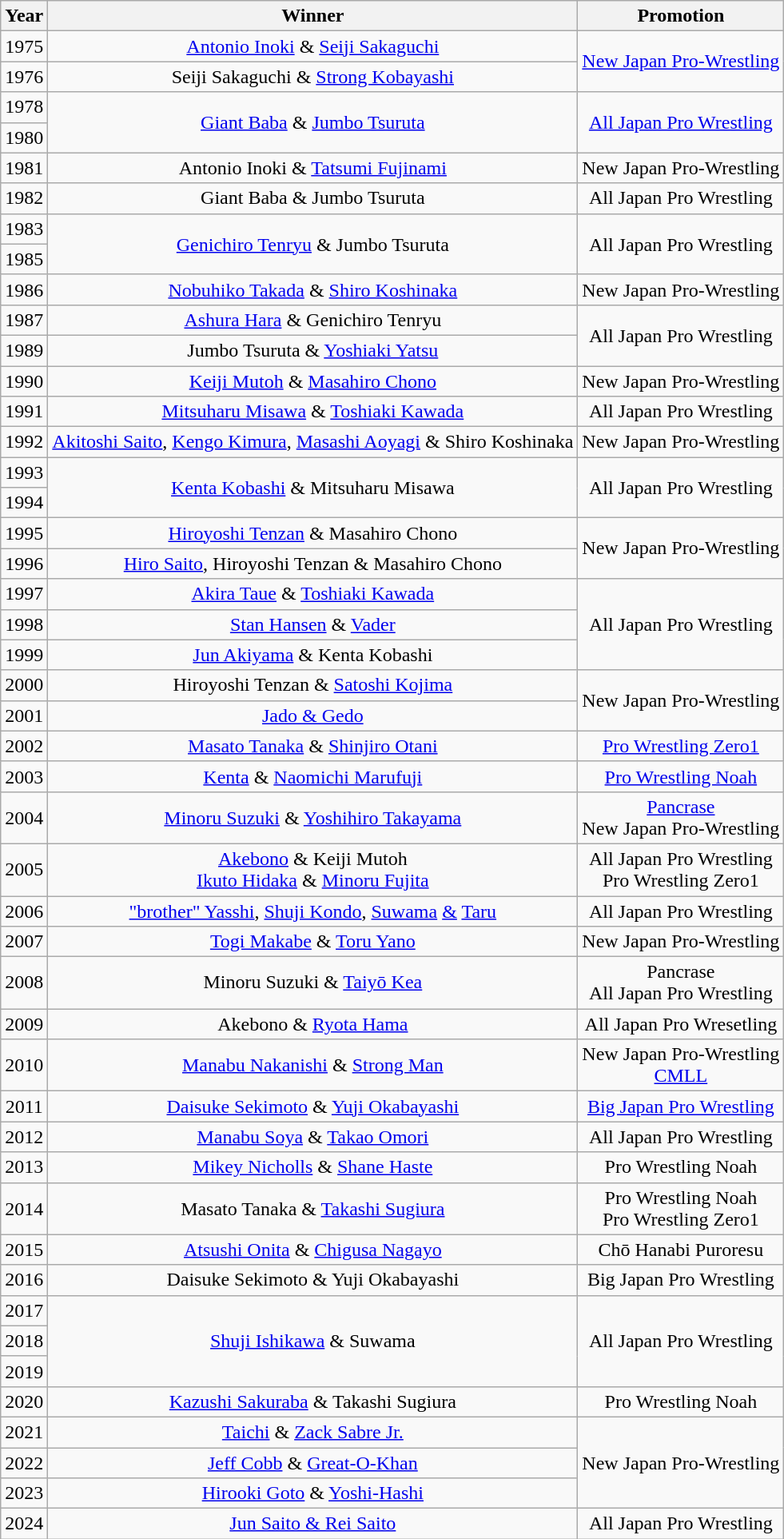<table class="wikitable sortable" style="text-align: center">
<tr>
<th>Year</th>
<th>Winner</th>
<th>Promotion</th>
</tr>
<tr>
<td>1975</td>
<td><a href='#'>Antonio Inoki</a> & <a href='#'>Seiji Sakaguchi</a></td>
<td rowspan=2><a href='#'>New Japan Pro-Wrestling</a></td>
</tr>
<tr>
<td>1976</td>
<td>Seiji Sakaguchi & <a href='#'>Strong Kobayashi</a></td>
</tr>
<tr>
<td>1978</td>
<td rowspan=2><a href='#'>Giant Baba</a> & <a href='#'>Jumbo Tsuruta</a></td>
<td rowspan=2><a href='#'>All Japan Pro Wrestling</a></td>
</tr>
<tr>
<td>1980</td>
</tr>
<tr>
<td>1981</td>
<td>Antonio Inoki & <a href='#'>Tatsumi Fujinami</a></td>
<td>New Japan Pro-Wrestling</td>
</tr>
<tr>
<td>1982</td>
<td>Giant Baba & Jumbo Tsuruta</td>
<td>All Japan Pro Wrestling</td>
</tr>
<tr>
<td>1983</td>
<td rowspan=2><a href='#'>Genichiro Tenryu</a> & Jumbo Tsuruta</td>
<td rowspan=2>All Japan Pro Wrestling</td>
</tr>
<tr>
<td>1985</td>
</tr>
<tr>
<td>1986</td>
<td><a href='#'>Nobuhiko Takada</a> & <a href='#'>Shiro Koshinaka</a></td>
<td>New Japan Pro-Wrestling</td>
</tr>
<tr>
<td>1987</td>
<td><a href='#'>Ashura Hara</a> & Genichiro Tenryu</td>
<td rowspan=2>All Japan Pro Wrestling</td>
</tr>
<tr>
<td>1989</td>
<td>Jumbo Tsuruta & <a href='#'>Yoshiaki Yatsu</a></td>
</tr>
<tr>
<td>1990</td>
<td><a href='#'>Keiji Mutoh</a> & <a href='#'>Masahiro Chono</a></td>
<td>New Japan Pro-Wrestling</td>
</tr>
<tr>
<td>1991</td>
<td><a href='#'>Mitsuharu Misawa</a> & <a href='#'>Toshiaki Kawada</a></td>
<td>All Japan Pro Wrestling</td>
</tr>
<tr>
<td>1992</td>
<td><a href='#'>Akitoshi Saito</a>, <a href='#'>Kengo Kimura</a>, <a href='#'>Masashi Aoyagi</a> & Shiro Koshinaka</td>
<td>New Japan Pro-Wrestling</td>
</tr>
<tr>
<td>1993</td>
<td rowspan=2><a href='#'>Kenta Kobashi</a> & Mitsuharu Misawa</td>
<td rowspan=2>All Japan Pro Wrestling</td>
</tr>
<tr>
<td>1994</td>
</tr>
<tr>
<td>1995</td>
<td><a href='#'>Hiroyoshi Tenzan</a> & Masahiro Chono</td>
<td rowspan=2>New Japan Pro-Wrestling</td>
</tr>
<tr>
<td>1996</td>
<td><a href='#'>Hiro Saito</a>, Hiroyoshi Tenzan & Masahiro Chono</td>
</tr>
<tr>
<td>1997</td>
<td><a href='#'>Akira Taue</a> & <a href='#'>Toshiaki Kawada</a></td>
<td rowspan=3>All Japan Pro Wrestling</td>
</tr>
<tr>
<td>1998</td>
<td><a href='#'>Stan Hansen</a> & <a href='#'>Vader</a></td>
</tr>
<tr>
<td>1999</td>
<td><a href='#'>Jun Akiyama</a> & Kenta Kobashi</td>
</tr>
<tr>
<td>2000</td>
<td>Hiroyoshi Tenzan & <a href='#'>Satoshi Kojima</a></td>
<td rowspan=2>New Japan Pro-Wrestling</td>
</tr>
<tr>
<td>2001</td>
<td><a href='#'>Jado & Gedo</a></td>
</tr>
<tr>
<td>2002</td>
<td><a href='#'>Masato Tanaka</a> & <a href='#'>Shinjiro Otani</a></td>
<td><a href='#'>Pro Wrestling Zero1</a></td>
</tr>
<tr>
<td>2003</td>
<td><a href='#'>Kenta</a> & <a href='#'>Naomichi Marufuji</a></td>
<td><a href='#'>Pro Wrestling Noah</a></td>
</tr>
<tr>
<td>2004</td>
<td><a href='#'>Minoru Suzuki</a> & <a href='#'>Yoshihiro Takayama</a></td>
<td><a href='#'>Pancrase</a><br>New Japan Pro-Wrestling</td>
</tr>
<tr>
<td>2005</td>
<td><a href='#'>Akebono</a> & Keiji Mutoh<br><a href='#'>Ikuto Hidaka</a> & <a href='#'>Minoru Fujita</a></td>
<td>All Japan Pro Wrestling<br>Pro Wrestling Zero1</td>
</tr>
<tr>
<td>2006</td>
<td><a href='#'>"brother" Yasshi</a>, <a href='#'>Shuji Kondo</a>, <a href='#'>Suwama</a> <a href='#'>&</a> <a href='#'>Taru</a></td>
<td>All Japan Pro Wrestling</td>
</tr>
<tr>
<td>2007</td>
<td><a href='#'>Togi Makabe</a> & <a href='#'>Toru Yano</a></td>
<td>New Japan Pro-Wrestling</td>
</tr>
<tr>
<td>2008</td>
<td>Minoru Suzuki & <a href='#'>Taiyō Kea</a></td>
<td>Pancrase<br>All Japan Pro Wrestling</td>
</tr>
<tr>
<td>2009</td>
<td>Akebono & <a href='#'>Ryota Hama</a></td>
<td>All Japan Pro Wresetling</td>
</tr>
<tr>
<td>2010</td>
<td><a href='#'>Manabu Nakanishi</a> & <a href='#'>Strong Man</a></td>
<td>New Japan Pro-Wrestling<br><a href='#'>CMLL</a></td>
</tr>
<tr>
<td>2011</td>
<td><a href='#'>Daisuke Sekimoto</a> & <a href='#'>Yuji Okabayashi</a></td>
<td><a href='#'>Big Japan Pro Wrestling</a></td>
</tr>
<tr>
<td>2012</td>
<td><a href='#'>Manabu Soya</a> & <a href='#'>Takao Omori</a></td>
<td>All Japan Pro Wrestling</td>
</tr>
<tr>
<td>2013</td>
<td><a href='#'>Mikey Nicholls</a> & <a href='#'>Shane Haste</a></td>
<td>Pro Wrestling Noah</td>
</tr>
<tr>
<td>2014</td>
<td>Masato Tanaka & <a href='#'>Takashi Sugiura</a></td>
<td>Pro Wrestling Noah<br>Pro Wrestling Zero1</td>
</tr>
<tr>
<td>2015</td>
<td><a href='#'>Atsushi Onita</a> & <a href='#'>Chigusa Nagayo</a></td>
<td>Chō Hanabi Puroresu</td>
</tr>
<tr>
<td>2016</td>
<td>Daisuke Sekimoto & Yuji Okabayashi</td>
<td>Big Japan Pro Wrestling</td>
</tr>
<tr>
<td>2017</td>
<td rowspan="3"><a href='#'>Shuji Ishikawa</a> & Suwama</td>
<td rowspan="3">All Japan Pro Wrestling</td>
</tr>
<tr>
<td>2018</td>
</tr>
<tr>
<td>2019</td>
</tr>
<tr>
<td>2020</td>
<td><a href='#'>Kazushi Sakuraba</a> & Takashi Sugiura</td>
<td>Pro Wrestling Noah</td>
</tr>
<tr>
<td>2021</td>
<td><a href='#'>Taichi</a> & <a href='#'>Zack Sabre Jr.</a></td>
<td rowspan="3">New Japan Pro-Wrestling</td>
</tr>
<tr>
<td>2022</td>
<td><a href='#'>Jeff Cobb</a> & <a href='#'>Great-O-Khan</a></td>
</tr>
<tr>
<td>2023</td>
<td><a href='#'>Hirooki Goto</a> & <a href='#'>Yoshi-Hashi</a></td>
</tr>
<tr>
<td>2024</td>
<td><a href='#'>Jun Saito & Rei Saito</a></td>
<td>All Japan Pro Wrestling</td>
</tr>
</table>
